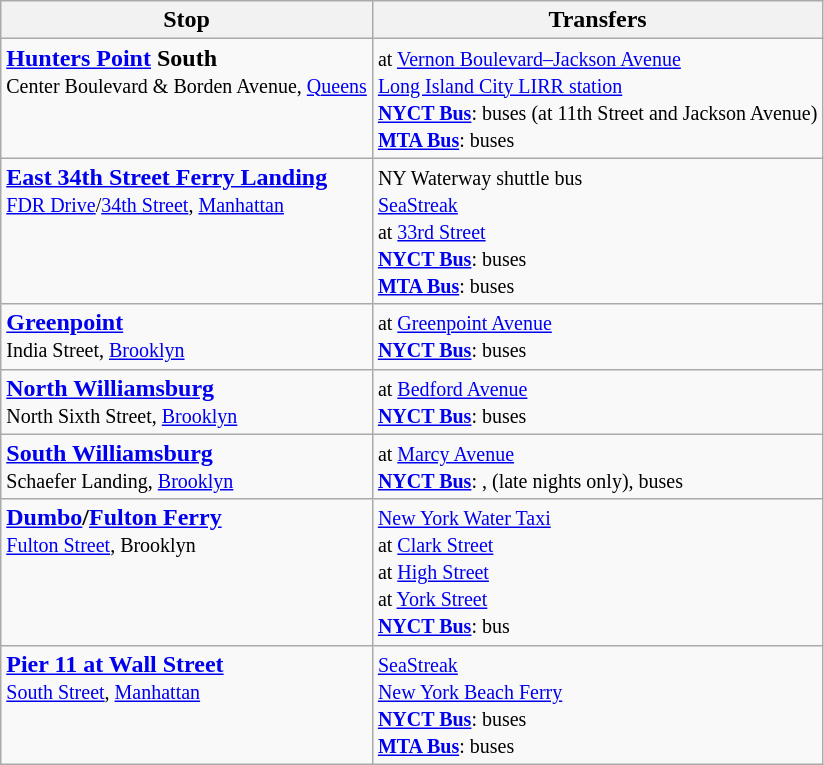<table class=wikitable>
<tr>
<th>Stop</th>
<th>Transfers</th>
</tr>
<tr>
<td valign=top><strong><a href='#'>Hunters Point</a> South</strong><br><small>Center Boulevard & Borden Avenue, <a href='#'>Queens</a></small><br><small></small></td>
<td><small> at <a href='#'>Vernon Boulevard–Jackson Avenue</a><br><a href='#'>Long Island City LIRR station</a><br><strong><a href='#'>NYCT Bus</a></strong>:  buses (at 11th Street and Jackson Avenue)<br><strong><a href='#'>MTA Bus</a></strong>:  buses</small></td>
</tr>
<tr>
<td valign=top><strong><a href='#'>East 34th Street Ferry Landing</a></strong><br><small><a href='#'>FDR Drive</a>/<a href='#'>34th Street</a>, <a href='#'>Manhattan</a></small><br><small></small></td>
<td><small>NY Waterway shuttle bus<br><a href='#'>SeaStreak</a><br>   at <a href='#'>33rd Street</a><br><strong><a href='#'>NYCT Bus</a></strong>:  buses <br> <strong><a href='#'>MTA Bus</a></strong>:  buses</small></td>
</tr>
<tr>
<td valign=top><strong><a href='#'>Greenpoint</a></strong><br><small>India Street, <a href='#'>Brooklyn</a></small><br><small></small></td>
<td><small> at <a href='#'>Greenpoint Avenue</a><br><strong><a href='#'>NYCT Bus</a></strong>:  buses</small></td>
</tr>
<tr>
<td valign=top><strong><a href='#'>North Williamsburg</a></strong><br><small>North Sixth Street, <a href='#'>Brooklyn</a></small><br><small></small></td>
<td><small> at <a href='#'>Bedford Avenue</a><br><strong><a href='#'>NYCT Bus</a></strong>:  buses</small></td>
</tr>
<tr>
<td valign=top><strong><a href='#'>South Williamsburg</a></strong><br><small>Schaefer Landing, <a href='#'>Brooklyn</a></small><br><small></small></td>
<td><small>   at <a href='#'>Marcy Avenue</a><br><strong><a href='#'>NYCT Bus</a></strong>: ,  (late nights only),  buses</small></td>
</tr>
<tr>
<td valign=top><strong><a href='#'>Dumbo</a>/<a href='#'>Fulton Ferry</a></strong><small><br><a href='#'>Fulton Street</a>, Brooklyn</small><br><small></small></td>
<td><small><a href='#'>New York Water Taxi</a><br> at <a href='#'>Clark Street</a><br> at <a href='#'>High Street</a><br> at <a href='#'>York Street</a><br><strong><a href='#'>NYCT Bus</a></strong>:  bus</small></td>
</tr>
<tr>
<td valign=top><strong><a href='#'>Pier 11 at Wall Street</a></strong><br><small><a href='#'>South Street</a>, <a href='#'>Manhattan</a> </small><br><small></small></td>
<td><small><a href='#'>SeaStreak</a><br><a href='#'>New York Beach Ferry</a><br><strong><a href='#'>NYCT Bus</a></strong>:  buses <br><strong><a href='#'>MTA Bus</a></strong>:  buses</small></td>
</tr>
</table>
